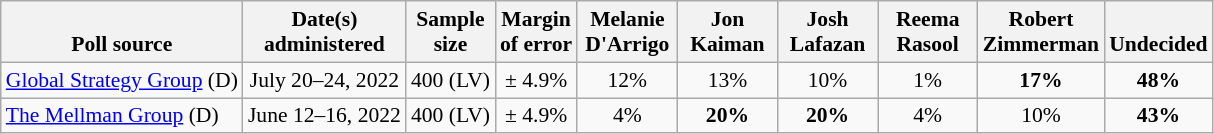<table class="wikitable" style="font-size:90%;text-align:center;">
<tr style="vertical-align:bottom">
<th>Poll source</th>
<th>Date(s)<br>administered</th>
<th>Sample<br>size</th>
<th>Margin<br>of error</th>
<th style="width:60px;">Melanie<br>D'Arrigo</th>
<th style="width:60px;">Jon<br>Kaiman</th>
<th style="width:60px;">Josh<br>Lafazan</th>
<th style="width:60px;">Reema<br>Rasool</th>
<th style="width:60px;">Robert<br>Zimmerman</th>
<th>Undecided</th>
</tr>
<tr>
<td style="text-align:left;"><a href='#'>Global Strategy Group</a> (D)</td>
<td>July 20–24, 2022</td>
<td>400 (LV)</td>
<td>± 4.9%</td>
<td>12%</td>
<td>13%</td>
<td>10%</td>
<td>1%</td>
<td><strong>17%</strong></td>
<td><strong>48%</strong></td>
</tr>
<tr>
<td style="text-align:left;"><a href='#'>The Mellman Group</a> (D)</td>
<td>June 12–16, 2022</td>
<td>400 (LV)</td>
<td>± 4.9%</td>
<td>4%</td>
<td><strong>20%</strong></td>
<td><strong>20%</strong></td>
<td>4%</td>
<td>10%</td>
<td><strong>43%</strong></td>
</tr>
</table>
